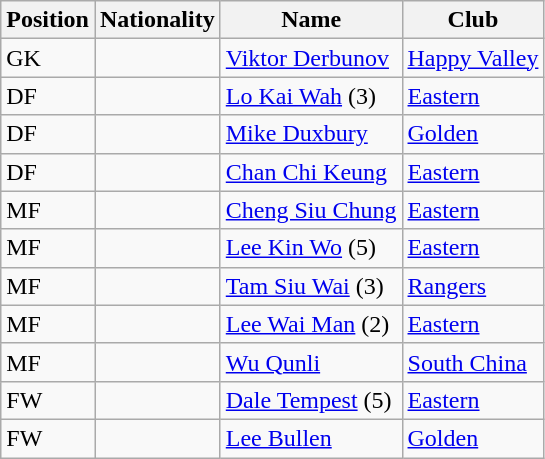<table class="wikitable">
<tr>
<th>Position</th>
<th>Nationality</th>
<th>Name</th>
<th>Club</th>
</tr>
<tr>
<td>GK</td>
<td></td>
<td><a href='#'>Viktor Derbunov</a></td>
<td><a href='#'>Happy Valley</a></td>
</tr>
<tr>
<td>DF</td>
<td></td>
<td><a href='#'>Lo Kai Wah</a> (3)</td>
<td><a href='#'>Eastern</a></td>
</tr>
<tr>
<td>DF</td>
<td></td>
<td><a href='#'>Mike Duxbury</a></td>
<td><a href='#'>Golden</a></td>
</tr>
<tr>
<td>DF</td>
<td></td>
<td><a href='#'>Chan Chi Keung</a></td>
<td><a href='#'>Eastern</a></td>
</tr>
<tr>
<td>MF</td>
<td></td>
<td><a href='#'>Cheng Siu Chung</a></td>
<td><a href='#'>Eastern</a></td>
</tr>
<tr>
<td>MF</td>
<td></td>
<td><a href='#'>Lee Kin Wo</a> (5)</td>
<td><a href='#'>Eastern</a></td>
</tr>
<tr>
<td>MF</td>
<td></td>
<td><a href='#'>Tam Siu Wai</a> (3)</td>
<td><a href='#'>Rangers</a></td>
</tr>
<tr>
<td>MF</td>
<td></td>
<td><a href='#'>Lee Wai Man</a> (2)</td>
<td><a href='#'>Eastern</a></td>
</tr>
<tr>
<td>MF</td>
<td></td>
<td><a href='#'>Wu Qunli</a></td>
<td><a href='#'>South China</a></td>
</tr>
<tr>
<td>FW</td>
<td></td>
<td><a href='#'>Dale Tempest</a> (5)</td>
<td><a href='#'>Eastern</a></td>
</tr>
<tr>
<td>FW</td>
<td></td>
<td><a href='#'>Lee Bullen</a></td>
<td><a href='#'>Golden</a></td>
</tr>
</table>
